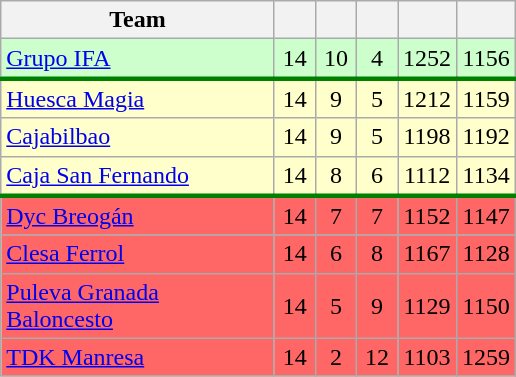<table class="wikitable" style="text-align:center;">
<tr>
<th width=175>Team</th>
<th width=20></th>
<th width=20></th>
<th width=20></th>
<th width=20></th>
<th width=20></th>
</tr>
<tr bgcolor=#ccffcc style="border-bottom:3px solid green;">
<td align=left><a href='#'>Grupo IFA</a></td>
<td>14</td>
<td>10</td>
<td>4</td>
<td>1252</td>
<td>1156</td>
</tr>
<tr bgcolor=#ffffcc>
<td align=left><a href='#'>Huesca Magia</a></td>
<td>14</td>
<td>9</td>
<td>5</td>
<td>1212</td>
<td>1159</td>
</tr>
<tr bgcolor=#ffffcc>
<td align=left><a href='#'>Cajabilbao</a></td>
<td>14</td>
<td>9</td>
<td>5</td>
<td>1198</td>
<td>1192</td>
</tr>
<tr bgcolor=#ffffcc style="border-bottom:3px solid green;">
<td align=left><a href='#'>Caja San Fernando</a></td>
<td>14</td>
<td>8</td>
<td>6</td>
<td>1112</td>
<td>1134</td>
</tr>
<tr bgcolor=#ff6666>
<td align=left><a href='#'>Dyc Breogán</a></td>
<td>14</td>
<td>7</td>
<td>7</td>
<td>1152</td>
<td>1147</td>
</tr>
<tr bgcolor=#ff6666>
<td align=left><a href='#'>Clesa Ferrol</a></td>
<td>14</td>
<td>6</td>
<td>8</td>
<td>1167</td>
<td>1128</td>
</tr>
<tr bgcolor=#ff6666>
<td align=left><a href='#'>Puleva Granada Baloncesto</a></td>
<td>14</td>
<td>5</td>
<td>9</td>
<td>1129</td>
<td>1150</td>
</tr>
<tr bgcolor=#ff6666>
<td align=left><a href='#'>TDK Manresa</a></td>
<td>14</td>
<td>2</td>
<td>12</td>
<td>1103</td>
<td>1259</td>
</tr>
</table>
